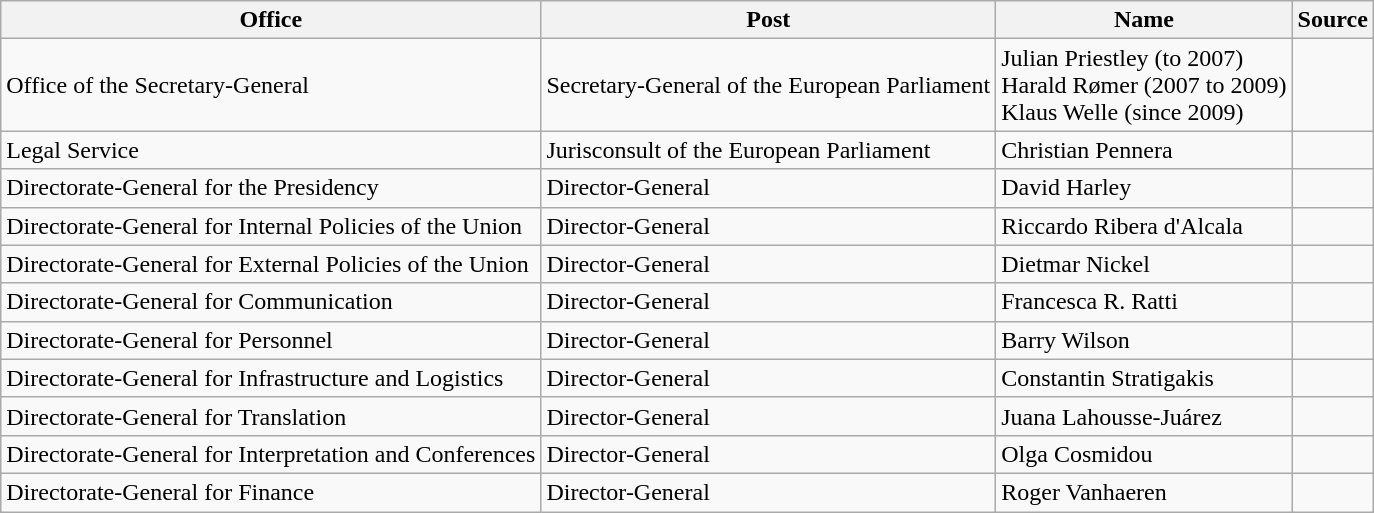<table class="wikitable">
<tr>
<th>Office</th>
<th>Post</th>
<th>Name</th>
<th>Source</th>
</tr>
<tr>
<td>Office of the Secretary-General</td>
<td>Secretary-General of the European Parliament</td>
<td>Julian Priestley (to 2007)<br>Harald Rømer (2007 to 2009)<br>Klaus Welle (since 2009)</td>
<td></td>
</tr>
<tr>
<td>Legal Service</td>
<td>Jurisconsult of the European Parliament</td>
<td>Christian Pennera</td>
<td></td>
</tr>
<tr>
<td>Directorate-General for the Presidency</td>
<td>Director-General</td>
<td>David Harley</td>
<td></td>
</tr>
<tr>
<td>Directorate-General for Internal Policies of the Union</td>
<td>Director-General</td>
<td>Riccardo Ribera d'Alcala</td>
<td></td>
</tr>
<tr>
<td>Directorate-General for External Policies of the Union</td>
<td>Director-General</td>
<td>Dietmar Nickel</td>
<td></td>
</tr>
<tr>
<td>Directorate-General for Communication</td>
<td>Director-General</td>
<td>Francesca R. Ratti</td>
<td></td>
</tr>
<tr>
<td>Directorate-General for Personnel</td>
<td>Director-General</td>
<td>Barry Wilson</td>
<td></td>
</tr>
<tr>
<td>Directorate-General for Infrastructure and Logistics</td>
<td>Director-General</td>
<td>Constantin Stratigakis</td>
<td></td>
</tr>
<tr>
<td>Directorate-General for Translation</td>
<td>Director-General</td>
<td>Juana Lahousse-Juárez</td>
<td></td>
</tr>
<tr>
<td>Directorate-General for Interpretation and Conferences</td>
<td>Director-General</td>
<td>Olga Cosmidou</td>
<td></td>
</tr>
<tr>
<td>Directorate-General for Finance</td>
<td>Director-General</td>
<td>Roger Vanhaeren</td>
<td></td>
</tr>
</table>
